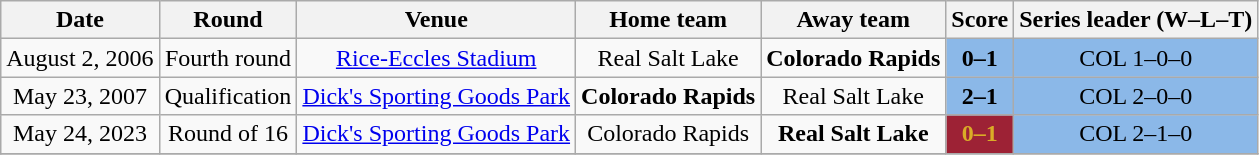<table class="wikitable" style="text-align: center">
<tr>
<th>Date</th>
<th>Round</th>
<th>Venue</th>
<th>Home team</th>
<th>Away team</th>
<th>Score</th>
<th>Series leader (W–L–T)</th>
</tr>
<tr>
<td>August 2, 2006</td>
<td>Fourth round</td>
<td><a href='#'>Rice-Eccles Stadium</a></td>
<td>Real Salt Lake</td>
<td><strong>Colorado Rapids</strong></td>
<td style="color:#000000; background:#8BB8E8;"><strong>0–1</strong></td>
<td style="color:#000000; background:#8BB8E8;">COL 1–0–0</td>
</tr>
<tr>
<td>May 23, 2007</td>
<td>Qualification</td>
<td><a href='#'>Dick's Sporting Goods Park</a></td>
<td><strong>Colorado Rapids</strong></td>
<td>Real Salt Lake</td>
<td style="color:#000000; background:#8BB8E8;"><strong>2–1</strong></td>
<td style="color:#000000; background:#8BB8E8;">COL 2–0–0</td>
</tr>
<tr>
<td>May 24, 2023</td>
<td>Round of 16</td>
<td><a href='#'>Dick's Sporting Goods Park</a></td>
<td>Colorado Rapids</td>
<td><strong>Real Salt Lake</strong></td>
<td style="color:#DAAC27; background:#9D2235;"><strong>0–1</strong></td>
<td style="color:#000000; background:#8BB8E8;">COL 2–1–0</td>
</tr>
<tr>
</tr>
</table>
